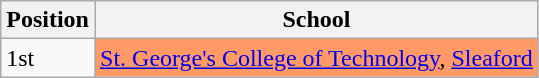<table class="wikitable">
<tr>
<th>Position</th>
<th>School</th>
</tr>
<tr>
<td>1st</td>
<td style="background-color:#FF9966;"><a href='#'>St. George's College of Technology</a>, <a href='#'>Sleaford</a></td>
</tr>
</table>
